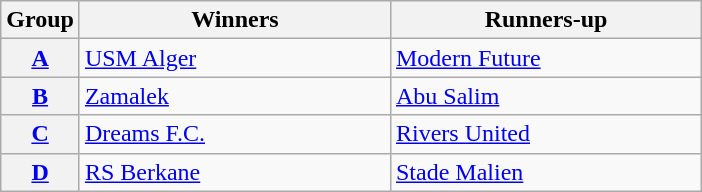<table class="wikitable">
<tr>
<th>Group</th>
<th width=200>Winners</th>
<th width=200>Runners-up</th>
</tr>
<tr>
<th><a href='#'>A</a></th>
<td> <a href='#'>USM Alger</a></td>
<td> <a href='#'>Modern Future</a></td>
</tr>
<tr>
<th><a href='#'>B</a></th>
<td> <a href='#'>Zamalek</a></td>
<td> <a href='#'>Abu Salim</a></td>
</tr>
<tr>
<th><a href='#'>C</a></th>
<td> <a href='#'>Dreams F.C.</a></td>
<td> <a href='#'>Rivers United</a></td>
</tr>
<tr>
<th><a href='#'>D</a></th>
<td> <a href='#'>RS Berkane</a></td>
<td> <a href='#'>Stade Malien</a></td>
</tr>
</table>
